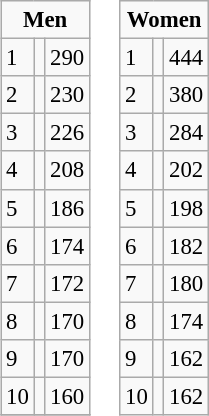<table style="margin: 1em auto;">
<tr ---- valign="top">
<td><br><table class="wikitable" style="font-size: 95%">
<tr>
<td colspan="3" align="center"><strong>Men</strong></td>
</tr>
<tr>
<td>1</td>
<td align="left"></td>
<td>290</td>
</tr>
<tr>
<td>2</td>
<td align="left"></td>
<td>230</td>
</tr>
<tr>
<td>3</td>
<td align="left"></td>
<td>226</td>
</tr>
<tr>
<td>4</td>
<td align="left"></td>
<td>208</td>
</tr>
<tr>
<td>5</td>
<td align="left"></td>
<td>186</td>
</tr>
<tr>
<td>6</td>
<td align="left"></td>
<td>174</td>
</tr>
<tr>
<td>7</td>
<td align="left"></td>
<td>172</td>
</tr>
<tr>
<td>8</td>
<td align="left"></td>
<td>170</td>
</tr>
<tr>
<td>9</td>
<td align="left"></td>
<td>170</td>
</tr>
<tr>
<td>10</td>
<td align="left"></td>
<td>160</td>
</tr>
<tr>
</tr>
</table>
</td>
<td><br><table class="wikitable" style="font-size: 95%">
<tr>
<td colspan="3" align="center"><strong>Women</strong></td>
</tr>
<tr>
<td>1</td>
<td align="left"></td>
<td>444</td>
</tr>
<tr>
<td>2</td>
<td align="left"></td>
<td>380</td>
</tr>
<tr>
<td>3</td>
<td align="left"></td>
<td>284</td>
</tr>
<tr>
<td>4</td>
<td align="left"></td>
<td>202</td>
</tr>
<tr>
<td>5</td>
<td align="left"></td>
<td>198</td>
</tr>
<tr>
<td>6</td>
<td align="left"></td>
<td>182</td>
</tr>
<tr>
<td>7</td>
<td align="left"></td>
<td>180</td>
</tr>
<tr>
<td>8</td>
<td align="left"></td>
<td>174</td>
</tr>
<tr>
<td>9</td>
<td align="left"></td>
<td>162</td>
</tr>
<tr>
<td>10</td>
<td align="left"></td>
<td>162</td>
</tr>
</table>
</td>
<td></td>
</tr>
</table>
